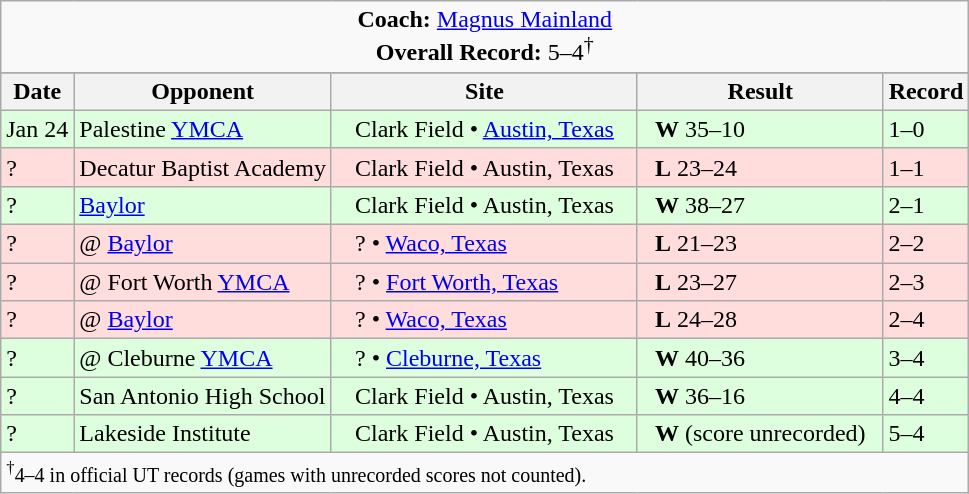<table class="wikitable">
<tr>
<td colspan=8 style="text-align: center;"><strong>Coach:</strong> <a href='#'>Magnus Mainland</a><br><strong>Overall Record:</strong> 5–4<sup>†</sup></td>
</tr>
<tr>
</tr>
<tr>
<th>Date</th>
<th>Opponent</th>
<th>Site</th>
<th>Result</th>
<th>Record</th>
</tr>
<tr style="background: #ddffdd;">
<td>Jan 24</td>
<td>Palestine <a href='#'>YMCA</a></td>
<td>   Clark Field • <a href='#'>Austin, Texas</a>   </td>
<td>  <strong>W</strong> 35–10  </td>
<td>1–0</td>
</tr>
<tr style="background: #ffdddd;">
<td>?</td>
<td>Decatur Baptist Academy</td>
<td>   Clark Field • Austin, Texas   </td>
<td>  <strong>L</strong> 23–24  </td>
<td>1–1</td>
</tr>
<tr style="background: #ddffdd;">
<td>?</td>
<td><a href='#'>Baylor</a></td>
<td>   Clark Field • Austin, Texas   </td>
<td>  <strong>W</strong> 38–27  </td>
<td>2–1</td>
</tr>
<tr style="background: #ffdddd;">
<td>?</td>
<td>@ <a href='#'>Baylor</a></td>
<td>   ? • <a href='#'>Waco, Texas</a>   </td>
<td>  <strong>L</strong> 21–23  </td>
<td>2–2</td>
</tr>
<tr style="background: #ffdddd;">
<td>?</td>
<td>@ Fort Worth <a href='#'>YMCA</a></td>
<td>   ? • <a href='#'>Fort Worth, Texas</a>   </td>
<td>  <strong>L</strong> 23–27  </td>
<td>2–3</td>
</tr>
<tr style="background: #ffdddd;">
<td>?</td>
<td>@ <a href='#'>Baylor</a></td>
<td>   ? • <a href='#'>Waco, Texas</a>   </td>
<td>  <strong>L</strong> 24–28  </td>
<td>2–4</td>
</tr>
<tr style="background: #ddffdd;">
<td>?</td>
<td>@ Cleburne <a href='#'>YMCA</a></td>
<td>   ? • <a href='#'>Cleburne, Texas</a>   </td>
<td>  <strong>W</strong> 40–36  </td>
<td>3–4</td>
</tr>
<tr style="background: #ddffdd;">
<td>?</td>
<td>San Antonio High School</td>
<td>   Clark Field • Austin, Texas   </td>
<td>  <strong>W</strong> 36–16  </td>
<td>4–4</td>
</tr>
<tr style="background: #ddffdd;">
<td>?</td>
<td>Lakeside Institute</td>
<td>   Clark Field • Austin, Texas   </td>
<td>  <strong>W</strong> (score unrecorded)  </td>
<td>5–4</td>
</tr>
<tr>
<td colspan=8><small><sup>†</sup>4–4 in official UT records (games with unrecorded scores not counted).</small></td>
</tr>
</table>
